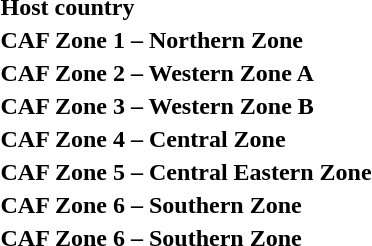<table>
<tr>
<td></td>
<td><strong>Host country</strong></td>
</tr>
<tr>
<td></td>
<td><strong>CAF Zone 1 – Northern Zone</strong></td>
</tr>
<tr>
<td></td>
<td><strong>CAF Zone 2 – Western Zone A</strong></td>
</tr>
<tr>
<td></td>
<td><strong>CAF Zone 3 – Western Zone B</strong></td>
</tr>
<tr>
<td></td>
<td><strong>CAF Zone 4 – Central Zone</strong></td>
</tr>
<tr>
<td></td>
<td><strong>CAF Zone 5 – Central Eastern Zone</strong></td>
</tr>
<tr>
<td></td>
<td><strong>CAF Zone 6 – Southern Zone</strong></td>
</tr>
<tr>
<td></td>
<td><strong>CAF Zone 6 – Southern Zone</strong></td>
</tr>
</table>
